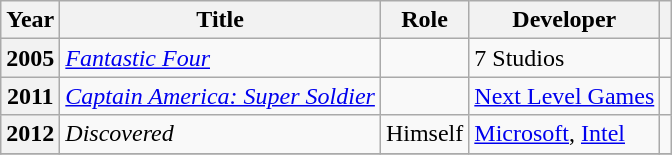<table class="wikitable plainrowheaders sortable">
<tr>
<th scope="col">Year</th>
<th scope="col">Title</th>
<th scope="col">Role</th>
<th scope="col">Developer</th>
<th scope="col" class=unsortable></th>
</tr>
<tr>
<th scope=row>2005</th>
<td><em><a href='#'>Fantastic Four</a></em></td>
<td></td>
<td>7 Studios</td>
<td style="text-align:center;"></td>
</tr>
<tr>
<th scope=row>2011</th>
<td><em><a href='#'>Captain America: Super Soldier</a></em></td>
<td></td>
<td><a href='#'>Next Level Games</a></td>
<td style="text-align:center;"></td>
</tr>
<tr>
<th scope=row>2012</th>
<td><em>Discovered</em></td>
<td>Himself</td>
<td><a href='#'>Microsoft</a>, <a href='#'>Intel</a></td>
<td style="text-align:center;"></td>
</tr>
<tr>
</tr>
</table>
